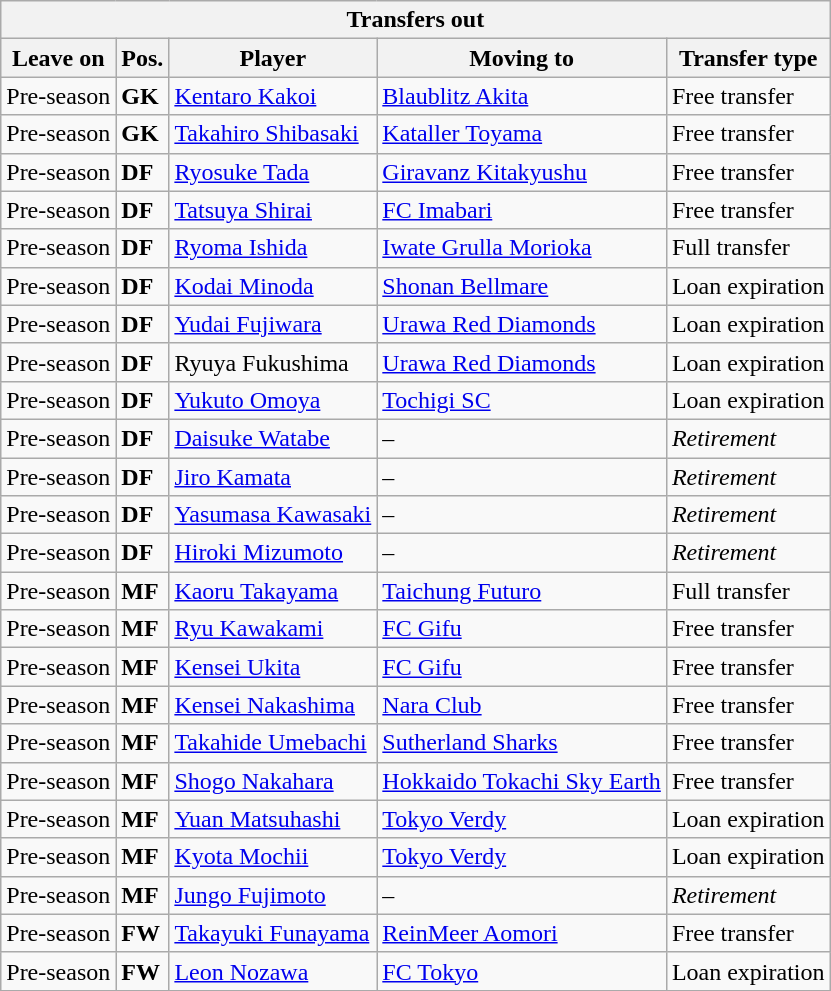<table class="wikitable sortable" style=“text-align:left;>
<tr>
<th colspan="5">Transfers out</th>
</tr>
<tr>
<th>Leave on</th>
<th>Pos.</th>
<th>Player</th>
<th>Moving to</th>
<th>Transfer type</th>
</tr>
<tr>
<td>Pre-season</td>
<td><strong>GK</strong></td>
<td> <a href='#'>Kentaro Kakoi</a></td>
<td> <a href='#'>Blaublitz Akita</a></td>
<td>Free transfer</td>
</tr>
<tr>
<td>Pre-season</td>
<td><strong>GK</strong></td>
<td> <a href='#'>Takahiro Shibasaki</a></td>
<td> <a href='#'>Kataller Toyama</a></td>
<td>Free transfer</td>
</tr>
<tr>
<td>Pre-season</td>
<td><strong>DF</strong></td>
<td> <a href='#'>Ryosuke Tada</a></td>
<td> <a href='#'>Giravanz Kitakyushu</a></td>
<td>Free transfer</td>
</tr>
<tr>
<td>Pre-season</td>
<td><strong>DF</strong></td>
<td> <a href='#'>Tatsuya Shirai</a></td>
<td> <a href='#'>FC Imabari</a></td>
<td>Free transfer</td>
</tr>
<tr>
<td>Pre-season</td>
<td><strong>DF</strong></td>
<td> <a href='#'>Ryoma Ishida</a></td>
<td> <a href='#'>Iwate Grulla Morioka</a></td>
<td>Full transfer</td>
</tr>
<tr>
<td>Pre-season</td>
<td><strong>DF</strong></td>
<td> <a href='#'>Kodai Minoda</a></td>
<td> <a href='#'>Shonan Bellmare</a></td>
<td>Loan expiration</td>
</tr>
<tr>
<td>Pre-season</td>
<td><strong>DF</strong></td>
<td> <a href='#'>Yudai Fujiwara</a></td>
<td> <a href='#'>Urawa Red Diamonds</a></td>
<td>Loan expiration</td>
</tr>
<tr>
<td>Pre-season</td>
<td><strong>DF</strong></td>
<td> Ryuya Fukushima</td>
<td> <a href='#'>Urawa Red Diamonds</a></td>
<td>Loan expiration</td>
</tr>
<tr>
<td>Pre-season</td>
<td><strong>DF</strong></td>
<td> <a href='#'>Yukuto Omoya</a></td>
<td> <a href='#'>Tochigi SC</a></td>
<td>Loan expiration</td>
</tr>
<tr>
<td>Pre-season</td>
<td><strong>DF</strong></td>
<td> <a href='#'>Daisuke Watabe</a></td>
<td>–</td>
<td><em>Retirement</em></td>
</tr>
<tr>
<td>Pre-season</td>
<td><strong>DF</strong></td>
<td> <a href='#'>Jiro Kamata</a></td>
<td>–</td>
<td><em>Retirement</em></td>
</tr>
<tr>
<td>Pre-season</td>
<td><strong>DF</strong></td>
<td> <a href='#'>Yasumasa Kawasaki</a></td>
<td>–</td>
<td><em>Retirement</em></td>
</tr>
<tr>
<td>Pre-season</td>
<td><strong>DF</strong></td>
<td> <a href='#'>Hiroki Mizumoto</a></td>
<td>–</td>
<td><em>Retirement</em></td>
</tr>
<tr>
<td>Pre-season</td>
<td><strong>MF</strong></td>
<td> <a href='#'>Kaoru Takayama</a></td>
<td> <a href='#'>Taichung Futuro</a></td>
<td>Full transfer</td>
</tr>
<tr>
<td>Pre-season</td>
<td><strong>MF</strong></td>
<td> <a href='#'>Ryu Kawakami</a></td>
<td> <a href='#'>FC Gifu</a></td>
<td>Free transfer</td>
</tr>
<tr>
<td>Pre-season</td>
<td><strong>MF</strong></td>
<td> <a href='#'>Kensei Ukita</a></td>
<td> <a href='#'>FC Gifu</a></td>
<td>Free transfer</td>
</tr>
<tr>
<td>Pre-season</td>
<td><strong>MF</strong></td>
<td> <a href='#'>Kensei Nakashima</a></td>
<td> <a href='#'>Nara Club</a></td>
<td>Free transfer</td>
</tr>
<tr>
<td>Pre-season</td>
<td><strong>MF</strong></td>
<td> <a href='#'>Takahide Umebachi</a></td>
<td> <a href='#'>Sutherland Sharks</a></td>
<td>Free transfer</td>
</tr>
<tr>
<td>Pre-season</td>
<td><strong>MF</strong></td>
<td> <a href='#'>Shogo Nakahara</a></td>
<td> <a href='#'>Hokkaido Tokachi Sky Earth</a></td>
<td>Free transfer</td>
</tr>
<tr>
<td>Pre-season</td>
<td><strong>MF</strong></td>
<td> <a href='#'>Yuan Matsuhashi</a></td>
<td> <a href='#'>Tokyo Verdy</a></td>
<td>Loan expiration</td>
</tr>
<tr>
<td>Pre-season</td>
<td><strong>MF</strong></td>
<td> <a href='#'>Kyota Mochii</a></td>
<td> <a href='#'>Tokyo Verdy</a></td>
<td>Loan expiration</td>
</tr>
<tr>
<td>Pre-season</td>
<td><strong>MF</strong></td>
<td> <a href='#'>Jungo Fujimoto</a></td>
<td>–</td>
<td><em>Retirement</em></td>
</tr>
<tr>
<td>Pre-season</td>
<td><strong>FW</strong></td>
<td> <a href='#'>Takayuki Funayama</a></td>
<td> <a href='#'>ReinMeer Aomori</a></td>
<td>Free transfer</td>
</tr>
<tr>
<td>Pre-season</td>
<td><strong>FW</strong></td>
<td> <a href='#'>Leon Nozawa</a></td>
<td> <a href='#'>FC Tokyo</a></td>
<td>Loan expiration</td>
</tr>
<tr>
</tr>
</table>
